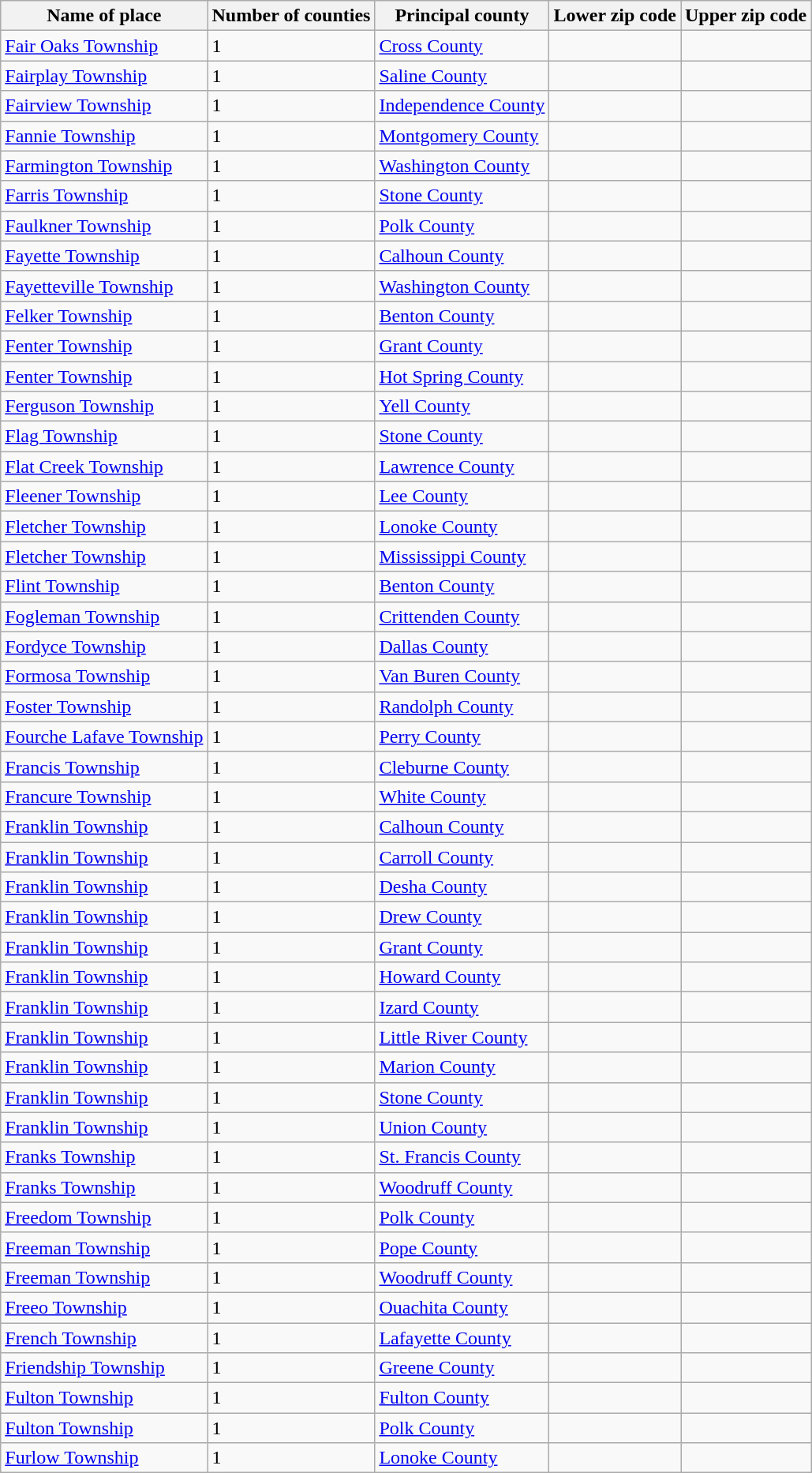<table class="wikitable">
<tr>
<th>Name of place</th>
<th>Number of counties</th>
<th>Principal county</th>
<th>Lower zip code</th>
<th>Upper zip code</th>
</tr>
<tr>
<td><a href='#'>Fair Oaks Township</a></td>
<td>1</td>
<td><a href='#'>Cross County</a></td>
<td> </td>
<td> </td>
</tr>
<tr>
<td><a href='#'>Fairplay Township</a></td>
<td>1</td>
<td><a href='#'>Saline County</a></td>
<td> </td>
<td> </td>
</tr>
<tr>
<td><a href='#'>Fairview Township</a></td>
<td>1</td>
<td><a href='#'>Independence County</a></td>
<td> </td>
<td> </td>
</tr>
<tr>
<td><a href='#'>Fannie Township</a></td>
<td>1</td>
<td><a href='#'>Montgomery County</a></td>
<td> </td>
<td> </td>
</tr>
<tr>
<td><a href='#'>Farmington Township</a></td>
<td>1</td>
<td><a href='#'>Washington County</a></td>
<td> </td>
<td> </td>
</tr>
<tr>
<td><a href='#'>Farris Township</a></td>
<td>1</td>
<td><a href='#'>Stone County</a></td>
<td> </td>
<td> </td>
</tr>
<tr>
<td><a href='#'>Faulkner Township</a></td>
<td>1</td>
<td><a href='#'>Polk County</a></td>
<td> </td>
<td> </td>
</tr>
<tr>
<td><a href='#'>Fayette Township</a></td>
<td>1</td>
<td><a href='#'>Calhoun County</a></td>
<td> </td>
<td> </td>
</tr>
<tr>
<td><a href='#'>Fayetteville Township</a></td>
<td>1</td>
<td><a href='#'>Washington County</a></td>
<td> </td>
<td> </td>
</tr>
<tr>
<td><a href='#'>Felker Township</a></td>
<td>1</td>
<td><a href='#'>Benton County</a></td>
<td> </td>
<td> </td>
</tr>
<tr>
<td><a href='#'>Fenter Township</a></td>
<td>1</td>
<td><a href='#'>Grant County</a></td>
<td> </td>
<td> </td>
</tr>
<tr>
<td><a href='#'>Fenter Township</a></td>
<td>1</td>
<td><a href='#'>Hot Spring County</a></td>
<td> </td>
<td> </td>
</tr>
<tr>
<td><a href='#'>Ferguson Township</a></td>
<td>1</td>
<td><a href='#'>Yell County</a></td>
<td> </td>
<td> </td>
</tr>
<tr>
<td><a href='#'>Flag Township</a></td>
<td>1</td>
<td><a href='#'>Stone County</a></td>
<td> </td>
<td> </td>
</tr>
<tr>
<td><a href='#'>Flat Creek Township</a></td>
<td>1</td>
<td><a href='#'>Lawrence County</a></td>
<td> </td>
<td> </td>
</tr>
<tr>
<td><a href='#'>Fleener Township</a></td>
<td>1</td>
<td><a href='#'>Lee County</a></td>
<td> </td>
<td> </td>
</tr>
<tr>
<td><a href='#'>Fletcher Township</a></td>
<td>1</td>
<td><a href='#'>Lonoke County</a></td>
<td> </td>
<td> </td>
</tr>
<tr>
<td><a href='#'>Fletcher Township</a></td>
<td>1</td>
<td><a href='#'>Mississippi County</a></td>
<td> </td>
<td> </td>
</tr>
<tr>
<td><a href='#'>Flint Township</a></td>
<td>1</td>
<td><a href='#'>Benton County</a></td>
<td> </td>
<td> </td>
</tr>
<tr>
<td><a href='#'>Fogleman Township</a></td>
<td>1</td>
<td><a href='#'>Crittenden County</a></td>
<td> </td>
<td> </td>
</tr>
<tr>
<td><a href='#'>Fordyce Township</a></td>
<td>1</td>
<td><a href='#'>Dallas County</a></td>
<td> </td>
<td> </td>
</tr>
<tr>
<td><a href='#'>Formosa Township</a></td>
<td>1</td>
<td><a href='#'>Van Buren County</a></td>
<td> </td>
<td> </td>
</tr>
<tr>
<td><a href='#'>Foster Township</a></td>
<td>1</td>
<td><a href='#'>Randolph County</a></td>
<td> </td>
<td> </td>
</tr>
<tr>
<td><a href='#'>Fourche Lafave Township</a></td>
<td>1</td>
<td><a href='#'>Perry County</a></td>
<td> </td>
<td> </td>
</tr>
<tr>
<td><a href='#'>Francis Township</a></td>
<td>1</td>
<td><a href='#'>Cleburne County</a></td>
<td> </td>
<td> </td>
</tr>
<tr>
<td><a href='#'>Francure Township</a></td>
<td>1</td>
<td><a href='#'>White County</a></td>
<td> </td>
<td> </td>
</tr>
<tr>
<td><a href='#'>Franklin Township</a></td>
<td>1</td>
<td><a href='#'>Calhoun County</a></td>
<td> </td>
<td> </td>
</tr>
<tr>
<td><a href='#'>Franklin Township</a></td>
<td>1</td>
<td><a href='#'>Carroll County</a></td>
<td> </td>
<td> </td>
</tr>
<tr>
<td><a href='#'>Franklin Township</a></td>
<td>1</td>
<td><a href='#'>Desha County</a></td>
<td> </td>
<td> </td>
</tr>
<tr>
<td><a href='#'>Franklin Township</a></td>
<td>1</td>
<td><a href='#'>Drew County</a></td>
<td> </td>
<td> </td>
</tr>
<tr>
<td><a href='#'>Franklin Township</a></td>
<td>1</td>
<td><a href='#'>Grant County</a></td>
<td> </td>
<td> </td>
</tr>
<tr>
<td><a href='#'>Franklin Township</a></td>
<td>1</td>
<td><a href='#'>Howard County</a></td>
<td> </td>
<td> </td>
</tr>
<tr>
<td><a href='#'>Franklin Township</a></td>
<td>1</td>
<td><a href='#'>Izard County</a></td>
<td> </td>
<td> </td>
</tr>
<tr>
<td><a href='#'>Franklin Township</a></td>
<td>1</td>
<td><a href='#'>Little River County</a></td>
<td> </td>
<td> </td>
</tr>
<tr>
<td><a href='#'>Franklin Township</a></td>
<td>1</td>
<td><a href='#'>Marion County</a></td>
<td> </td>
<td> </td>
</tr>
<tr>
<td><a href='#'>Franklin Township</a></td>
<td>1</td>
<td><a href='#'>Stone County</a></td>
<td> </td>
<td> </td>
</tr>
<tr>
<td><a href='#'>Franklin Township</a></td>
<td>1</td>
<td><a href='#'>Union County</a></td>
<td> </td>
<td> </td>
</tr>
<tr>
<td><a href='#'>Franks Township</a></td>
<td>1</td>
<td><a href='#'>St. Francis County</a></td>
<td> </td>
<td> </td>
</tr>
<tr>
<td><a href='#'>Franks Township</a></td>
<td>1</td>
<td><a href='#'>Woodruff County</a></td>
<td> </td>
<td> </td>
</tr>
<tr>
<td><a href='#'>Freedom Township</a></td>
<td>1</td>
<td><a href='#'>Polk County</a></td>
<td> </td>
<td> </td>
</tr>
<tr>
<td><a href='#'>Freeman Township</a></td>
<td>1</td>
<td><a href='#'>Pope County</a></td>
<td> </td>
<td> </td>
</tr>
<tr>
<td><a href='#'>Freeman Township</a></td>
<td>1</td>
<td><a href='#'>Woodruff County</a></td>
<td> </td>
<td> </td>
</tr>
<tr>
<td><a href='#'>Freeo Township</a></td>
<td>1</td>
<td><a href='#'>Ouachita County</a></td>
<td> </td>
<td> </td>
</tr>
<tr>
<td><a href='#'>French Township</a></td>
<td>1</td>
<td><a href='#'>Lafayette County</a></td>
<td> </td>
<td> </td>
</tr>
<tr>
<td><a href='#'>Friendship Township</a></td>
<td>1</td>
<td><a href='#'>Greene County</a></td>
<td> </td>
<td> </td>
</tr>
<tr>
<td><a href='#'>Fulton Township</a></td>
<td>1</td>
<td><a href='#'>Fulton County</a></td>
<td> </td>
<td> </td>
</tr>
<tr>
<td><a href='#'>Fulton Township</a></td>
<td>1</td>
<td><a href='#'>Polk County</a></td>
<td> </td>
<td> </td>
</tr>
<tr>
<td><a href='#'>Furlow Township</a></td>
<td>1</td>
<td><a href='#'>Lonoke County</a></td>
<td> </td>
<td> </td>
</tr>
</table>
